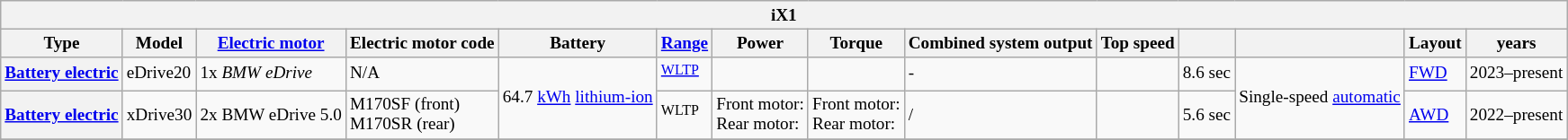<table class="wikitable" style="text-align:left; font-size:80%;">
<tr>
<th colspan="14">iX1</th>
</tr>
<tr>
<th>Type</th>
<th>Model</th>
<th><a href='#'>Electric motor</a></th>
<th>Electric motor code</th>
<th>Battery</th>
<th><a href='#'>Range</a></th>
<th>Power</th>
<th>Torque</th>
<th>Combined system output</th>
<th>Top speed</th>
<th></th>
<th></th>
<th>Layout</th>
<th> years</th>
</tr>
<tr>
<th><a href='#'>Battery electric</a></th>
<td>eDrive20</td>
<td>1x <em>BMW eDrive</em></td>
<td>N/A</td>
<td rowspan="2">64.7 <a href='#'>kWh</a> <a href='#'>lithium-ion</a></td>
<td><sup><a href='#'>WLTP</a></sup></td>
<td></td>
<td></td>
<td>-</td>
<td></td>
<td>8.6 sec</td>
<td rowspan="2">Single-speed <a href='#'>automatic</a></td>
<td><a href='#'>FWD</a></td>
<td>2023–present</td>
</tr>
<tr>
<th><a href='#'>Battery electric</a></th>
<td>xDrive30</td>
<td>2x BMW eDrive 5.0</td>
<td>M170SF (front)<br>M170SR (rear)</td>
<td><sup>WLTP</sup></td>
<td>Front motor: <br>Rear motor: </td>
<td>Front motor: <br>Rear motor: </td>
<td> / </td>
<td></td>
<td>5.6 sec</td>
<td><a href='#'>AWD</a></td>
<td>2022–present</td>
</tr>
<tr>
</tr>
</table>
